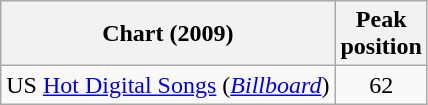<table class="wikitable">
<tr>
<th>Chart (2009)</th>
<th>Peak<br>position</th>
</tr>
<tr>
<td>US <a href='#'>Hot Digital Songs</a> (<em><a href='#'>Billboard</a></em>)</td>
<td align="center">62</td>
</tr>
</table>
